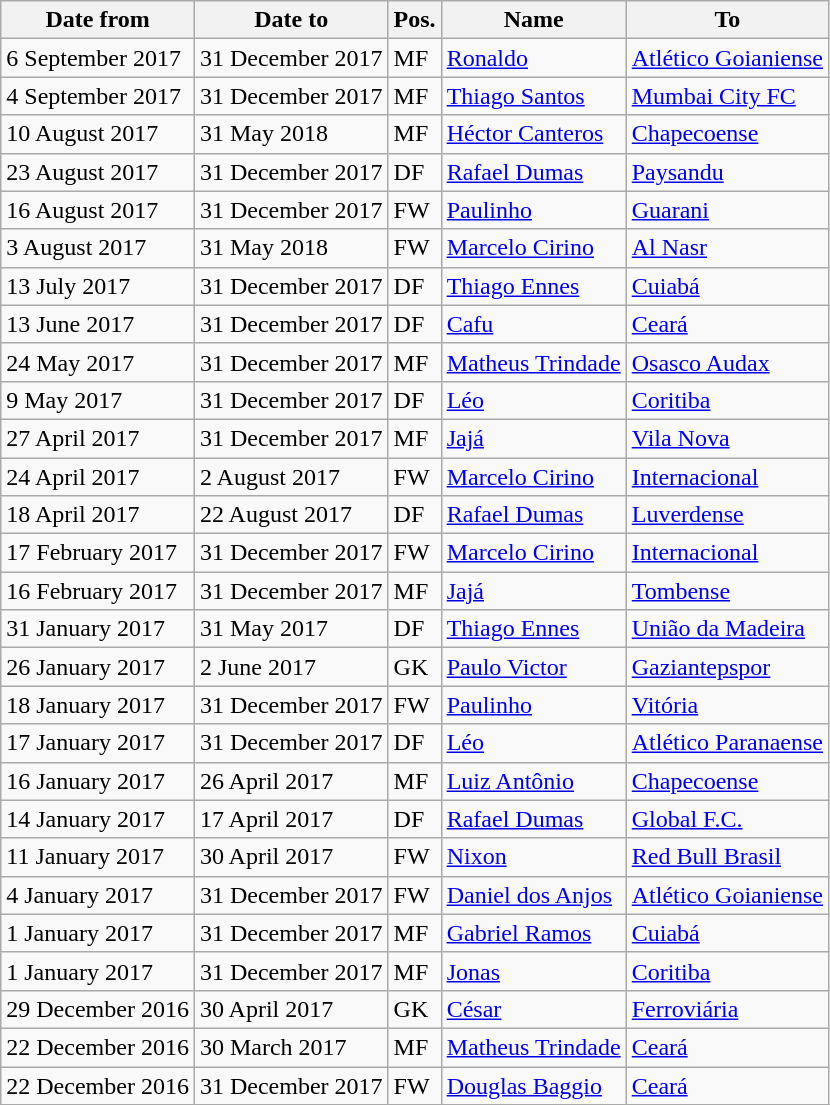<table class="wikitable">
<tr>
<th>Date from</th>
<th>Date to</th>
<th>Pos.</th>
<th>Name</th>
<th>To</th>
</tr>
<tr>
<td>6 September 2017</td>
<td>31 December 2017</td>
<td>MF</td>
<td> <a href='#'>Ronaldo</a></td>
<td> <a href='#'>Atlético Goianiense</a></td>
</tr>
<tr>
<td>4 September 2017</td>
<td>31 December 2017</td>
<td>MF</td>
<td> <a href='#'>Thiago Santos</a></td>
<td> <a href='#'>Mumbai City FC</a></td>
</tr>
<tr>
<td>10 August 2017</td>
<td>31 May 2018</td>
<td>MF</td>
<td> <a href='#'>Héctor Canteros</a></td>
<td> <a href='#'>Chapecoense</a></td>
</tr>
<tr>
<td>23 August 2017</td>
<td>31 December 2017</td>
<td>DF</td>
<td> <a href='#'>Rafael Dumas</a></td>
<td> <a href='#'>Paysandu</a></td>
</tr>
<tr>
<td>16 August 2017</td>
<td>31 December 2017</td>
<td>FW</td>
<td> <a href='#'>Paulinho</a></td>
<td> <a href='#'>Guarani</a></td>
</tr>
<tr>
<td>3 August 2017</td>
<td>31 May 2018</td>
<td>FW</td>
<td> <a href='#'>Marcelo Cirino</a></td>
<td> <a href='#'>Al Nasr</a></td>
</tr>
<tr>
<td>13 July 2017</td>
<td>31 December 2017</td>
<td>DF</td>
<td> <a href='#'>Thiago Ennes</a></td>
<td> <a href='#'>Cuiabá</a></td>
</tr>
<tr>
<td>13 June 2017</td>
<td>31 December 2017</td>
<td>DF</td>
<td> <a href='#'>Cafu</a></td>
<td> <a href='#'>Ceará</a></td>
</tr>
<tr>
<td>24 May 2017</td>
<td>31 December 2017</td>
<td>MF</td>
<td> <a href='#'>Matheus Trindade</a></td>
<td> <a href='#'>Osasco Audax</a></td>
</tr>
<tr>
<td>9 May 2017</td>
<td>31 December 2017</td>
<td>DF</td>
<td> <a href='#'>Léo</a></td>
<td> <a href='#'>Coritiba</a></td>
</tr>
<tr>
<td>27 April 2017</td>
<td>31 December 2017</td>
<td>MF</td>
<td> <a href='#'>Jajá</a></td>
<td> <a href='#'>Vila Nova</a></td>
</tr>
<tr>
<td>24 April 2017</td>
<td>2 August 2017</td>
<td>FW</td>
<td> <a href='#'>Marcelo Cirino</a></td>
<td> <a href='#'>Internacional</a></td>
</tr>
<tr>
<td>18 April 2017</td>
<td>22 August 2017</td>
<td>DF</td>
<td> <a href='#'>Rafael Dumas</a></td>
<td> <a href='#'>Luverdense</a></td>
</tr>
<tr>
<td>17 February 2017</td>
<td>31 December 2017</td>
<td>FW</td>
<td> <a href='#'>Marcelo Cirino</a></td>
<td> <a href='#'>Internacional</a></td>
</tr>
<tr>
<td>16 February 2017</td>
<td>31 December 2017</td>
<td>MF</td>
<td> <a href='#'>Jajá</a></td>
<td> <a href='#'>Tombense</a></td>
</tr>
<tr>
<td>31 January 2017</td>
<td>31 May 2017</td>
<td>DF</td>
<td> <a href='#'>Thiago Ennes</a></td>
<td> <a href='#'>União da Madeira</a></td>
</tr>
<tr>
<td>26 January 2017</td>
<td>2 June 2017</td>
<td>GK</td>
<td> <a href='#'>Paulo Victor</a></td>
<td> <a href='#'>Gaziantepspor</a></td>
</tr>
<tr>
<td>18 January 2017</td>
<td>31 December 2017</td>
<td>FW</td>
<td> <a href='#'>Paulinho</a></td>
<td> <a href='#'>Vitória</a></td>
</tr>
<tr>
<td>17 January 2017</td>
<td>31 December 2017</td>
<td>DF</td>
<td> <a href='#'>Léo</a></td>
<td> <a href='#'>Atlético Paranaense</a></td>
</tr>
<tr>
<td>16 January 2017</td>
<td>26 April 2017</td>
<td>MF</td>
<td> <a href='#'>Luiz Antônio</a></td>
<td> <a href='#'>Chapecoense</a></td>
</tr>
<tr>
<td>14 January 2017</td>
<td>17 April 2017</td>
<td>DF</td>
<td> <a href='#'>Rafael Dumas</a></td>
<td> <a href='#'>Global F.C.</a></td>
</tr>
<tr>
<td>11 January 2017</td>
<td>30 April 2017</td>
<td>FW</td>
<td> <a href='#'>Nixon</a></td>
<td> <a href='#'>Red Bull Brasil</a></td>
</tr>
<tr>
<td>4 January 2017</td>
<td>31 December 2017</td>
<td>FW</td>
<td> <a href='#'>Daniel dos Anjos</a></td>
<td> <a href='#'>Atlético Goianiense</a></td>
</tr>
<tr>
<td>1 January 2017</td>
<td>31 December 2017</td>
<td>MF</td>
<td> <a href='#'>Gabriel Ramos</a></td>
<td> <a href='#'>Cuiabá</a></td>
</tr>
<tr>
<td>1 January 2017</td>
<td>31 December 2017</td>
<td>MF</td>
<td> <a href='#'>Jonas</a></td>
<td> <a href='#'>Coritiba</a></td>
</tr>
<tr>
<td>29 December 2016</td>
<td>30 April 2017</td>
<td>GK</td>
<td> <a href='#'>César</a></td>
<td> <a href='#'>Ferroviária</a></td>
</tr>
<tr>
<td>22 December 2016</td>
<td>30 March 2017</td>
<td>MF</td>
<td> <a href='#'>Matheus Trindade</a></td>
<td> <a href='#'>Ceará</a></td>
</tr>
<tr>
<td>22 December 2016</td>
<td>31 December 2017</td>
<td>FW</td>
<td> <a href='#'>Douglas Baggio</a></td>
<td> <a href='#'>Ceará</a></td>
</tr>
<tr>
</tr>
</table>
